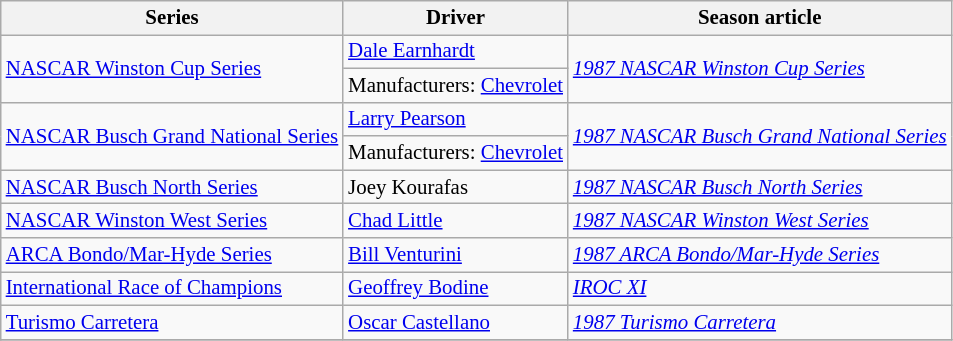<table class="wikitable" style="font-size: 87%;">
<tr>
<th>Series</th>
<th>Driver</th>
<th>Season article</th>
</tr>
<tr>
<td rowspan=2><a href='#'>NASCAR Winston Cup Series</a></td>
<td> <a href='#'>Dale Earnhardt</a></td>
<td rowspan=2><em><a href='#'>1987 NASCAR Winston Cup Series</a></em></td>
</tr>
<tr>
<td>Manufacturers:  <a href='#'>Chevrolet</a></td>
</tr>
<tr>
<td rowspan=2><a href='#'>NASCAR Busch Grand National Series</a></td>
<td> <a href='#'>Larry Pearson</a></td>
<td rowspan=2><em><a href='#'>1987 NASCAR Busch Grand National Series</a></em></td>
</tr>
<tr>
<td>Manufacturers:  <a href='#'>Chevrolet</a></td>
</tr>
<tr>
<td><a href='#'>NASCAR Busch North Series</a></td>
<td> Joey Kourafas</td>
<td><em><a href='#'>1987 NASCAR Busch North Series</a></em></td>
</tr>
<tr>
<td><a href='#'>NASCAR Winston West Series</a></td>
<td> <a href='#'>Chad Little</a></td>
<td><em><a href='#'>1987 NASCAR Winston West Series</a></em></td>
</tr>
<tr>
<td><a href='#'>ARCA Bondo/Mar-Hyde Series</a></td>
<td> <a href='#'>Bill Venturini</a></td>
<td><em><a href='#'>1987 ARCA Bondo/Mar-Hyde Series</a></em></td>
</tr>
<tr>
<td><a href='#'>International Race of Champions</a></td>
<td> <a href='#'>Geoffrey Bodine</a></td>
<td><em><a href='#'>IROC XI</a></em></td>
</tr>
<tr>
<td><a href='#'>Turismo Carretera</a></td>
<td> <a href='#'>Oscar Castellano</a></td>
<td><em><a href='#'>1987 Turismo Carretera</a></em></td>
</tr>
<tr>
</tr>
</table>
